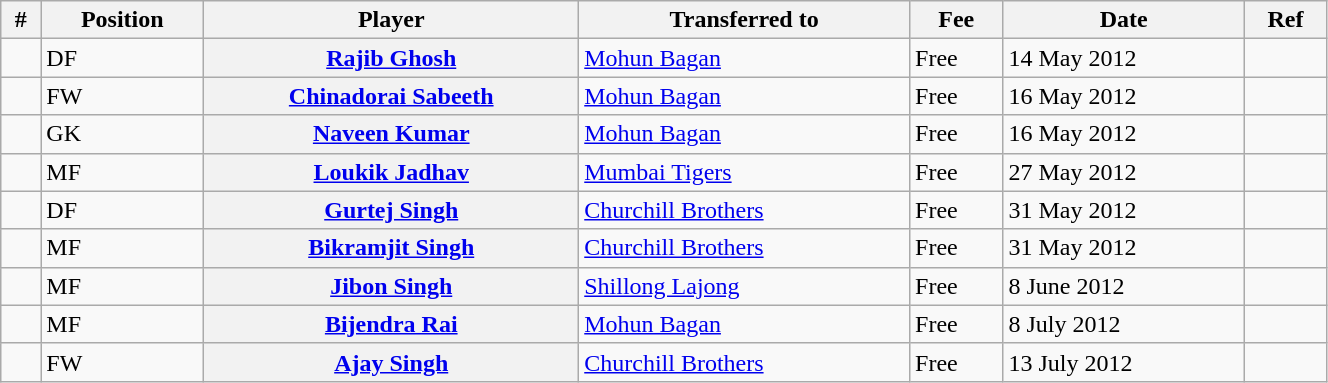<table class="wikitable plainrowheaders" style="width:70%; text-align:center; text-align:left;">
<tr>
<th>#</th>
<th scope="col">Position</th>
<th scope="col">Player</th>
<th scope="col">Transferred to</th>
<th scope="col">Fee</th>
<th scope="col">Date</th>
<th scope="col">Ref</th>
</tr>
<tr>
<td></td>
<td>DF</td>
<th scope="row"> <a href='#'>Rajib Ghosh</a></th>
<td> <a href='#'>Mohun Bagan</a></td>
<td>Free</td>
<td>14 May 2012</td>
<td></td>
</tr>
<tr>
<td></td>
<td>FW</td>
<th scope="row"> <a href='#'>Chinadorai Sabeeth</a></th>
<td> <a href='#'>Mohun Bagan</a></td>
<td>Free</td>
<td>16 May 2012</td>
<td></td>
</tr>
<tr>
<td></td>
<td>GK</td>
<th scope="row"> <a href='#'>Naveen Kumar</a></th>
<td> <a href='#'>Mohun Bagan</a></td>
<td>Free</td>
<td>16 May 2012</td>
<td></td>
</tr>
<tr>
<td></td>
<td>MF</td>
<th scope="row"> <a href='#'>Loukik Jadhav</a></th>
<td> <a href='#'>Mumbai Tigers</a></td>
<td>Free</td>
<td>27 May 2012</td>
<td></td>
</tr>
<tr>
<td></td>
<td>DF</td>
<th scope="row"> <a href='#'>Gurtej Singh</a></th>
<td> <a href='#'>Churchill Brothers</a></td>
<td>Free</td>
<td>31 May 2012</td>
<td></td>
</tr>
<tr>
<td></td>
<td>MF</td>
<th scope="row"> <a href='#'>Bikramjit Singh</a></th>
<td> <a href='#'>Churchill Brothers</a></td>
<td>Free</td>
<td>31 May 2012</td>
<td></td>
</tr>
<tr>
<td></td>
<td>MF</td>
<th scope="row"> <a href='#'>Jibon Singh</a></th>
<td> <a href='#'>Shillong Lajong</a></td>
<td>Free</td>
<td>8 June 2012</td>
<td></td>
</tr>
<tr>
<td></td>
<td>MF</td>
<th scope="row"> <a href='#'>Bijendra Rai</a></th>
<td> <a href='#'>Mohun Bagan</a></td>
<td>Free</td>
<td>8 July 2012</td>
<td></td>
</tr>
<tr>
<td></td>
<td>FW</td>
<th scope="row"> <a href='#'>Ajay Singh</a></th>
<td> <a href='#'>Churchill Brothers</a></td>
<td>Free</td>
<td>13 July 2012</td>
<td></td>
</tr>
</table>
